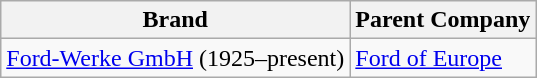<table class="wikitable sortable">
<tr>
<th>Brand</th>
<th>Parent Company</th>
</tr>
<tr>
<td><a href='#'>Ford-Werke GmbH</a> (1925–present)</td>
<td><a href='#'>Ford of Europe</a></td>
</tr>
</table>
